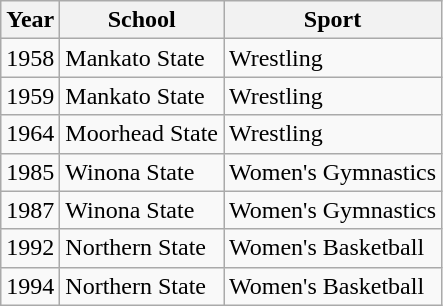<table class="wikitable sortable">
<tr>
<th>Year</th>
<th>School</th>
<th>Sport</th>
</tr>
<tr>
<td>1958</td>
<td>Mankato State</td>
<td>Wrestling</td>
</tr>
<tr>
<td>1959</td>
<td>Mankato State</td>
<td>Wrestling</td>
</tr>
<tr>
<td>1964</td>
<td>Moorhead State</td>
<td>Wrestling</td>
</tr>
<tr>
<td>1985</td>
<td>Winona State</td>
<td>Women's Gymnastics</td>
</tr>
<tr>
<td>1987</td>
<td>Winona State</td>
<td>Women's Gymnastics</td>
</tr>
<tr>
<td>1992</td>
<td>Northern State</td>
<td>Women's Basketball</td>
</tr>
<tr>
<td>1994</td>
<td>Northern State</td>
<td>Women's Basketball</td>
</tr>
</table>
